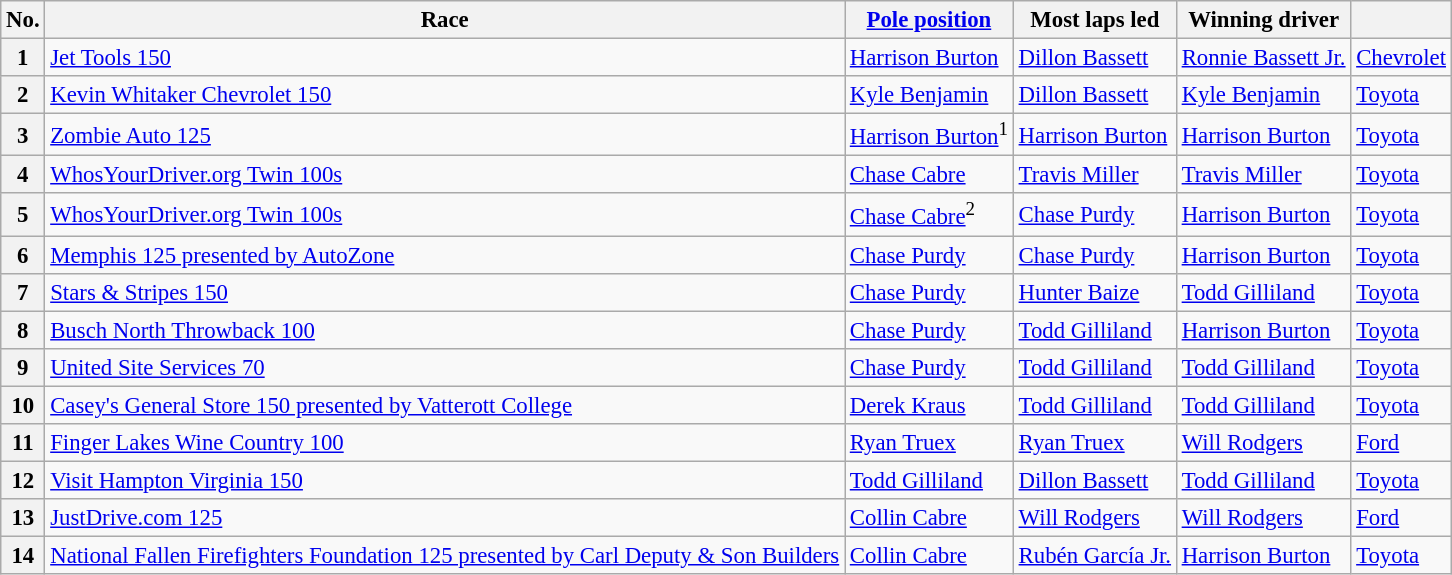<table class="wikitable sortable" style="font-size:95%">
<tr>
<th>No.</th>
<th>Race</th>
<th><a href='#'>Pole position</a></th>
<th>Most laps led</th>
<th>Winning driver</th>
<th></th>
</tr>
<tr>
<th>1</th>
<td><a href='#'>Jet Tools 150</a></td>
<td><a href='#'>Harrison Burton</a></td>
<td><a href='#'>Dillon Bassett</a></td>
<td><a href='#'>Ronnie Bassett Jr.</a></td>
<td><a href='#'>Chevrolet</a></td>
</tr>
<tr>
<th>2</th>
<td><a href='#'>Kevin Whitaker Chevrolet 150</a></td>
<td><a href='#'>Kyle Benjamin</a></td>
<td><a href='#'>Dillon Bassett</a></td>
<td><a href='#'>Kyle Benjamin</a></td>
<td><a href='#'>Toyota</a></td>
</tr>
<tr>
<th>3</th>
<td><a href='#'>Zombie Auto 125</a></td>
<td><a href='#'>Harrison Burton</a><sup>1</sup></td>
<td><a href='#'>Harrison Burton</a></td>
<td><a href='#'>Harrison Burton</a></td>
<td><a href='#'>Toyota</a></td>
</tr>
<tr>
<th>4</th>
<td><a href='#'>WhosYourDriver.org Twin 100s</a></td>
<td><a href='#'>Chase Cabre</a></td>
<td><a href='#'>Travis Miller</a></td>
<td><a href='#'>Travis Miller</a></td>
<td><a href='#'>Toyota</a></td>
</tr>
<tr>
<th>5</th>
<td><a href='#'>WhosYourDriver.org Twin 100s</a></td>
<td><a href='#'>Chase Cabre</a><sup>2</sup></td>
<td><a href='#'>Chase Purdy</a></td>
<td><a href='#'>Harrison Burton</a></td>
<td><a href='#'>Toyota</a></td>
</tr>
<tr>
<th>6</th>
<td><a href='#'>Memphis 125 presented by AutoZone</a></td>
<td><a href='#'>Chase Purdy</a></td>
<td><a href='#'>Chase Purdy</a></td>
<td><a href='#'>Harrison Burton</a></td>
<td><a href='#'>Toyota</a></td>
</tr>
<tr>
<th>7</th>
<td><a href='#'>Stars & Stripes 150</a></td>
<td><a href='#'>Chase Purdy</a></td>
<td><a href='#'>Hunter Baize</a></td>
<td><a href='#'>Todd Gilliland</a></td>
<td><a href='#'>Toyota</a></td>
</tr>
<tr>
<th>8</th>
<td><a href='#'>Busch North Throwback 100</a></td>
<td><a href='#'>Chase Purdy</a></td>
<td><a href='#'>Todd Gilliland</a></td>
<td><a href='#'>Harrison Burton</a></td>
<td><a href='#'>Toyota</a></td>
</tr>
<tr>
<th>9</th>
<td><a href='#'>United Site Services 70</a></td>
<td><a href='#'>Chase Purdy</a></td>
<td><a href='#'>Todd Gilliland</a></td>
<td><a href='#'>Todd Gilliland</a></td>
<td><a href='#'>Toyota</a></td>
</tr>
<tr>
<th>10</th>
<td><a href='#'>Casey's General Store 150 presented by Vatterott College</a></td>
<td><a href='#'>Derek Kraus</a></td>
<td><a href='#'>Todd Gilliland</a></td>
<td><a href='#'>Todd Gilliland</a></td>
<td><a href='#'>Toyota</a></td>
</tr>
<tr>
<th>11</th>
<td><a href='#'>Finger Lakes Wine Country 100</a></td>
<td><a href='#'>Ryan Truex</a></td>
<td><a href='#'>Ryan Truex</a></td>
<td><a href='#'>Will Rodgers</a></td>
<td><a href='#'>Ford</a></td>
</tr>
<tr>
<th>12</th>
<td><a href='#'>Visit Hampton Virginia 150</a></td>
<td><a href='#'>Todd Gilliland</a></td>
<td><a href='#'>Dillon Bassett</a></td>
<td><a href='#'>Todd Gilliland</a></td>
<td><a href='#'>Toyota</a></td>
</tr>
<tr>
<th>13</th>
<td><a href='#'>JustDrive.com 125</a></td>
<td><a href='#'>Collin Cabre</a></td>
<td><a href='#'>Will Rodgers</a></td>
<td><a href='#'>Will Rodgers</a></td>
<td><a href='#'>Ford</a></td>
</tr>
<tr>
<th>14</th>
<td><a href='#'>National Fallen Firefighters Foundation 125 presented by Carl Deputy & Son Builders</a></td>
<td><a href='#'>Collin Cabre</a></td>
<td><a href='#'>Rubén García Jr.</a></td>
<td><a href='#'>Harrison Burton</a></td>
<td><a href='#'>Toyota</a></td>
</tr>
</table>
